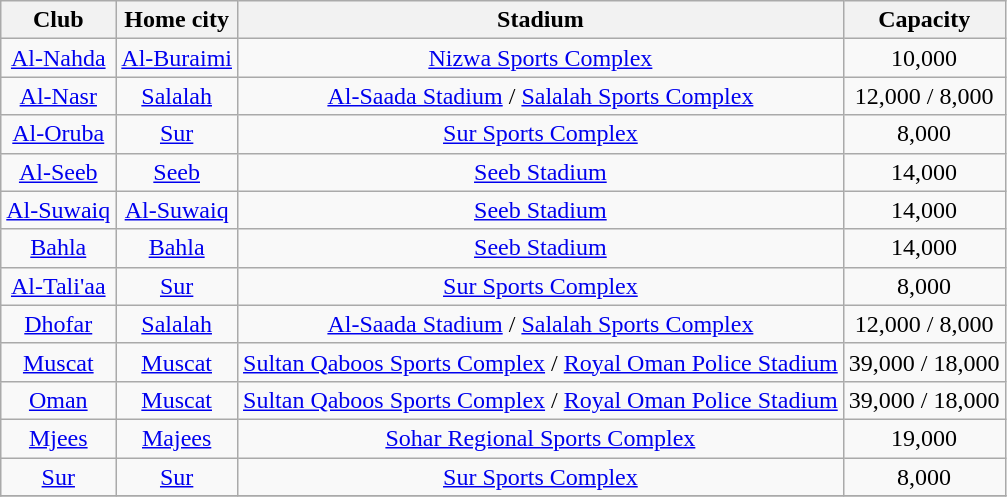<table class="wikitable" style="text-align: center;">
<tr>
<th>Club</th>
<th>Home city</th>
<th>Stadium</th>
<th>Capacity</th>
</tr>
<tr>
<td><a href='#'>Al-Nahda</a></td>
<td><a href='#'>Al-Buraimi</a></td>
<td><a href='#'>Nizwa Sports Complex</a></td>
<td>10,000</td>
</tr>
<tr>
<td><a href='#'>Al-Nasr</a></td>
<td><a href='#'>Salalah</a></td>
<td><a href='#'>Al-Saada Stadium</a> / <a href='#'>Salalah Sports Complex</a></td>
<td>12,000 / 8,000</td>
</tr>
<tr>
<td><a href='#'>Al-Oruba</a></td>
<td><a href='#'>Sur</a></td>
<td><a href='#'>Sur Sports Complex</a></td>
<td>8,000</td>
</tr>
<tr>
<td><a href='#'>Al-Seeb</a></td>
<td><a href='#'>Seeb</a></td>
<td><a href='#'>Seeb Stadium</a></td>
<td>14,000</td>
</tr>
<tr>
<td><a href='#'>Al-Suwaiq</a></td>
<td><a href='#'>Al-Suwaiq</a></td>
<td><a href='#'>Seeb Stadium</a></td>
<td>14,000</td>
</tr>
<tr>
<td><a href='#'>Bahla</a></td>
<td><a href='#'>Bahla</a></td>
<td><a href='#'>Seeb Stadium</a></td>
<td>14,000</td>
</tr>
<tr>
<td><a href='#'>Al-Tali'aa</a></td>
<td><a href='#'>Sur</a></td>
<td><a href='#'>Sur Sports Complex</a></td>
<td>8,000</td>
</tr>
<tr>
<td><a href='#'>Dhofar</a></td>
<td><a href='#'>Salalah</a></td>
<td><a href='#'>Al-Saada Stadium</a> / <a href='#'>Salalah Sports Complex</a></td>
<td>12,000 / 8,000</td>
</tr>
<tr>
<td><a href='#'>Muscat</a></td>
<td><a href='#'>Muscat</a></td>
<td><a href='#'>Sultan Qaboos Sports Complex</a> / <a href='#'>Royal Oman Police Stadium</a></td>
<td>39,000 / 18,000</td>
</tr>
<tr>
<td><a href='#'>Oman</a></td>
<td><a href='#'>Muscat</a></td>
<td><a href='#'>Sultan Qaboos Sports Complex</a> / <a href='#'>Royal Oman Police Stadium</a></td>
<td>39,000 / 18,000</td>
</tr>
<tr>
<td><a href='#'>Mjees</a></td>
<td><a href='#'>Majees</a></td>
<td><a href='#'>Sohar Regional Sports Complex</a></td>
<td>19,000</td>
</tr>
<tr>
<td><a href='#'>Sur</a></td>
<td><a href='#'>Sur</a></td>
<td><a href='#'>Sur Sports Complex</a></td>
<td>8,000</td>
</tr>
<tr>
</tr>
</table>
